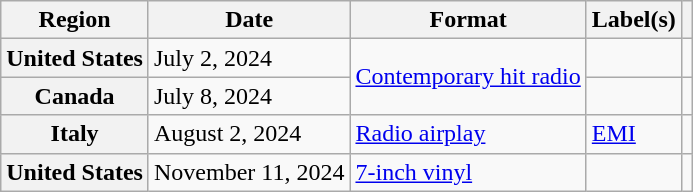<table class="wikitable plainrowheaders">
<tr>
<th scope="col">Region</th>
<th scope="col">Date</th>
<th scope="col">Format</th>
<th scope="col">Label(s)</th>
<th scope="col"></th>
</tr>
<tr>
<th scope="row">United States</th>
<td>July 2, 2024</td>
<td rowspan="2"><a href='#'>Contemporary hit radio</a></td>
<td></td>
<td style="text-align:center"></td>
</tr>
<tr>
<th scope="row">Canada</th>
<td>July 8, 2024</td>
<td></td>
<td style="text-align:center"></td>
</tr>
<tr>
<th scope="row">Italy</th>
<td>August 2, 2024</td>
<td><a href='#'>Radio airplay</a></td>
<td><a href='#'>EMI</a></td>
<td style="text-align:center"></td>
</tr>
<tr>
<th scope="row">United States</th>
<td>November 11, 2024</td>
<td><a href='#'>7-inch vinyl</a></td>
<td></td>
<td style="text-align:center"></td>
</tr>
</table>
